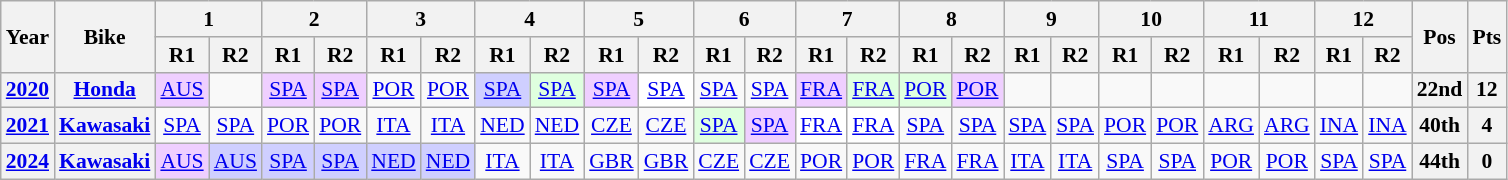<table class="wikitable" style="text-align:center; font-size:90%">
<tr>
<th valign="middle" rowspan=2>Year</th>
<th valign="middle" rowspan=2>Bike</th>
<th colspan=2>1</th>
<th colspan=2>2</th>
<th colspan=2>3</th>
<th colspan=2>4</th>
<th colspan=2>5</th>
<th colspan=2>6</th>
<th colspan=2>7</th>
<th colspan=2>8</th>
<th colspan=2>9</th>
<th colspan=2>10</th>
<th colspan=2>11</th>
<th colspan=2>12</th>
<th rowspan=2>Pos</th>
<th rowspan=2>Pts</th>
</tr>
<tr>
<th>R1</th>
<th>R2</th>
<th>R1</th>
<th>R2</th>
<th>R1</th>
<th>R2</th>
<th>R1</th>
<th>R2</th>
<th>R1</th>
<th>R2</th>
<th>R1</th>
<th>R2</th>
<th>R1</th>
<th>R2</th>
<th>R1</th>
<th>R2</th>
<th>R1</th>
<th>R2</th>
<th>R1</th>
<th>R2</th>
<th>R1</th>
<th>R2</th>
<th>R1</th>
<th>R2</th>
</tr>
<tr>
<th><a href='#'>2020</a></th>
<th><a href='#'>Honda</a></th>
<td style="background:#efcfff;"><a href='#'>AUS</a><br></td>
<td></td>
<td style="background:#efcfff;"><a href='#'>SPA</a><br></td>
<td style="background:#efcfff;"><a href='#'>SPA</a><br></td>
<td><a href='#'>POR</a></td>
<td><a href='#'>POR</a></td>
<td style="background:#CFCFFF;"><a href='#'>SPA</a><br></td>
<td style="background:#DFFFDF;"><a href='#'>SPA</a><br></td>
<td style="background:#efcfff;"><a href='#'>SPA</a><br></td>
<td style="background:#ffffff;"><a href='#'>SPA</a><br></td>
<td><a href='#'>SPA</a></td>
<td><a href='#'>SPA</a></td>
<td style="background:#efcfff;"><a href='#'>FRA</a><br></td>
<td style="background:#DFFFDF;"><a href='#'>FRA</a><br></td>
<td style="background:#DFFFDF;"><a href='#'>POR</a><br></td>
<td style="background:#efcfff;"><a href='#'>POR</a><br></td>
<td></td>
<td></td>
<td></td>
<td></td>
<td></td>
<td></td>
<td></td>
<td></td>
<th>22nd</th>
<th>12</th>
</tr>
<tr>
<th><a href='#'>2021</a></th>
<th><a href='#'>Kawasaki</a></th>
<td style="background:#;"><a href='#'>SPA</a><br></td>
<td style="background:#;"><a href='#'>SPA</a><br></td>
<td style="background:#;"><a href='#'>POR</a><br></td>
<td style="background:#;"><a href='#'>POR</a><br></td>
<td style="background:#;"><a href='#'>ITA</a><br></td>
<td style="background:#;"><a href='#'>ITA</a><br></td>
<td style="background:#;"><a href='#'>NED</a><br></td>
<td style="background:#;"><a href='#'>NED</a><br></td>
<td><a href='#'>CZE</a></td>
<td><a href='#'>CZE</a></td>
<td style="background:#dfffdf;"><a href='#'>SPA</a><br></td>
<td style="background:#efcfff;"><a href='#'>SPA</a><br></td>
<td style="background:#ffffff;"><a href='#'>FRA</a><br></td>
<td style="background:#ffffff;"><a href='#'>FRA</a><br></td>
<td><a href='#'>SPA</a></td>
<td><a href='#'>SPA</a></td>
<td style="background:#;"><a href='#'>SPA</a><br></td>
<td style="background:#;"><a href='#'>SPA</a><br></td>
<td><a href='#'>POR</a></td>
<td><a href='#'>POR</a></td>
<td><a href='#'>ARG</a></td>
<td><a href='#'>ARG</a></td>
<td><a href='#'>INA</a></td>
<td><a href='#'>INA</a></td>
<th>40th</th>
<th>4</th>
</tr>
<tr>
<th><a href='#'>2024</a></th>
<th><a href='#'>Kawasaki</a></th>
<td style="background:#EFCFFF;"><a href='#'>AUS</a><br></td>
<td style="background:#CFCFFF;"><a href='#'>AUS</a><br></td>
<td style="background:#CFCFFF;"><a href='#'>SPA</a><br></td>
<td style="background:#CFCFFF;"><a href='#'>SPA</a><br></td>
<td style="background:#CFCFFF;"><a href='#'>NED</a><br></td>
<td style="background:#CFCFFF;"><a href='#'>NED</a><br></td>
<td><a href='#'>ITA</a></td>
<td><a href='#'>ITA</a></td>
<td><a href='#'>GBR</a></td>
<td><a href='#'>GBR</a></td>
<td><a href='#'>CZE</a></td>
<td><a href='#'>CZE</a></td>
<td><a href='#'>POR</a></td>
<td><a href='#'>POR</a></td>
<td><a href='#'>FRA</a></td>
<td><a href='#'>FRA</a></td>
<td><a href='#'>ITA</a></td>
<td><a href='#'>ITA</a></td>
<td><a href='#'>SPA</a></td>
<td><a href='#'>SPA</a></td>
<td><a href='#'>POR</a></td>
<td><a href='#'>POR</a></td>
<td><a href='#'>SPA</a></td>
<td><a href='#'>SPA</a></td>
<th>44th</th>
<th>0</th>
</tr>
</table>
